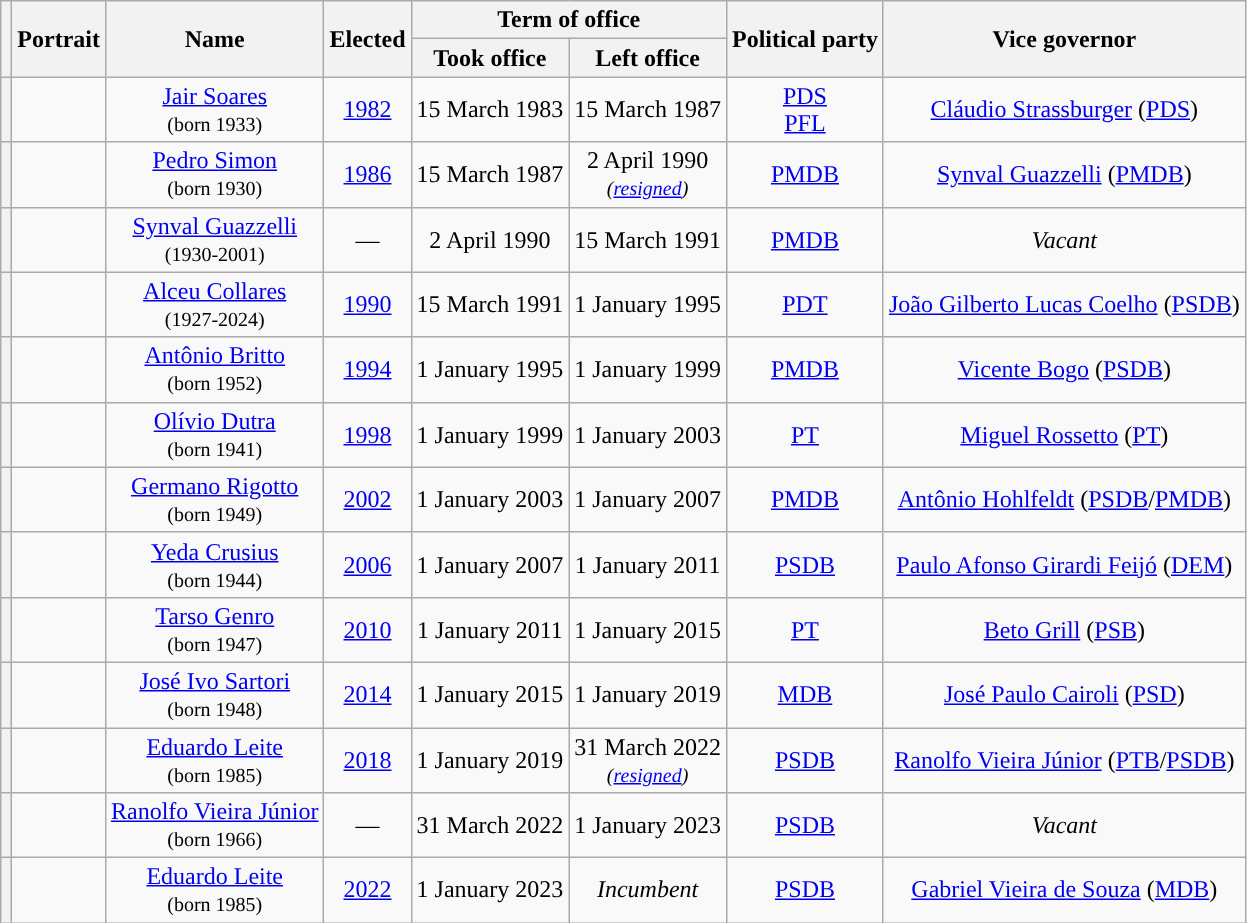<table class="wikitable" style="text-align:center;">
<tr>
<th rowspan="2"></th>
<th rowspan="2">Portrait</th>
<th rowspan="2">Name</th>
<th rowspan="2">Elected</th>
<th colspan="2">Term of office</th>
<th rowspan="2">Political party</th>
<th rowspan="2">Vice governor</th>
</tr>
<tr>
<th>Took office</th>
<th>Left office</th>
</tr>
<tr>
<th style="background:"></th>
<td></td>
<td><a href='#'>Jair Soares</a><br><small>(born 1933)</small></td>
<td><a href='#'>1982</a></td>
<td>15 March 1983</td>
<td>15 March 1987</td>
<td><a href='#'>PDS</a><br><a href='#'>PFL</a></td>
<td><a href='#'>Cláudio Strassburger</a> (<a href='#'>PDS</a>)</td>
</tr>
<tr>
<th style="background:"></th>
<td></td>
<td><a href='#'>Pedro Simon</a><br><small>(born 1930)</small></td>
<td><a href='#'>1986</a></td>
<td>15 March 1987</td>
<td>2 April 1990<br><small><em>(<a href='#'>resigned</a>)</em></small></td>
<td><a href='#'>PMDB</a></td>
<td><a href='#'>Synval Guazzelli</a> (<a href='#'>PMDB</a>)</td>
</tr>
<tr>
<th style="background:"></th>
<td></td>
<td><a href='#'>Synval Guazzelli</a><br><small>(1930-2001)</small></td>
<td>—</td>
<td>2 April 1990</td>
<td>15 March 1991</td>
<td><a href='#'>PMDB</a></td>
<td><em>Vacant</em></td>
</tr>
<tr>
<th style="background:"></th>
<td></td>
<td><a href='#'>Alceu Collares</a><br><small>(1927-2024)</small></td>
<td><a href='#'>1990</a></td>
<td>15 March 1991</td>
<td>1 January 1995</td>
<td><a href='#'>PDT</a></td>
<td><a href='#'>João Gilberto Lucas Coelho</a> (<a href='#'>PSDB</a>)</td>
</tr>
<tr>
<th style="background:"></th>
<td></td>
<td><a href='#'>Antônio Britto</a><br><small>(born 1952)</small></td>
<td><a href='#'>1994</a></td>
<td>1 January 1995</td>
<td>1 January 1999</td>
<td><a href='#'>PMDB</a></td>
<td><a href='#'>Vicente Bogo</a> (<a href='#'>PSDB</a>)</td>
</tr>
<tr>
<th style="background:"></th>
<td></td>
<td><a href='#'>Olívio Dutra</a><br><small>(born 1941)</small></td>
<td><a href='#'>1998</a></td>
<td>1 January 1999</td>
<td>1 January 2003</td>
<td><a href='#'>PT</a></td>
<td><a href='#'>Miguel Rossetto</a> (<a href='#'>PT</a>)</td>
</tr>
<tr>
<th style="background:"></th>
<td></td>
<td><a href='#'>Germano Rigotto</a><br><small>(born 1949)</small></td>
<td><a href='#'>2002</a></td>
<td>1 January 2003</td>
<td>1 January 2007</td>
<td><a href='#'>PMDB</a></td>
<td><a href='#'>Antônio Hohlfeldt</a> (<a href='#'>PSDB</a>/<a href='#'>PMDB</a>)</td>
</tr>
<tr>
<th style="background:"></th>
<td></td>
<td><a href='#'>Yeda Crusius</a><br><small>(born 1944)</small></td>
<td><a href='#'>2006</a></td>
<td>1 January 2007</td>
<td>1 January 2011</td>
<td><a href='#'>PSDB</a></td>
<td><a href='#'>Paulo Afonso Girardi Feijó</a> (<a href='#'>DEM</a>)</td>
</tr>
<tr>
<th style="background:"></th>
<td></td>
<td><a href='#'>Tarso Genro</a><br><small>(born 1947)</small></td>
<td><a href='#'>2010</a></td>
<td>1 January 2011</td>
<td>1 January 2015</td>
<td><a href='#'>PT</a></td>
<td><a href='#'>Beto Grill</a> (<a href='#'>PSB</a>)</td>
</tr>
<tr>
<th style="background:"></th>
<td></td>
<td><a href='#'>José Ivo Sartori</a><br><small>(born 1948)</small></td>
<td><a href='#'>2014</a></td>
<td>1 January 2015</td>
<td>1 January 2019</td>
<td><a href='#'>MDB</a></td>
<td><a href='#'>José Paulo Cairoli</a> (<a href='#'>PSD</a>)</td>
</tr>
<tr>
<th style="background:"></th>
<td></td>
<td><a href='#'>Eduardo Leite</a><br><small>(born 1985)</small></td>
<td><a href='#'>2018</a></td>
<td>1 January 2019</td>
<td>31 March 2022<br><small><em>(<a href='#'>resigned</a>)</em></small></td>
<td><a href='#'>PSDB</a></td>
<td><a href='#'>Ranolfo Vieira Júnior</a> (<a href='#'>PTB</a>/<a href='#'>PSDB</a>)</td>
</tr>
<tr>
<th style="background:"></th>
<td></td>
<td><a href='#'>Ranolfo Vieira Júnior</a><br><small>(born 1966)</small></td>
<td>—</td>
<td>31 March 2022</td>
<td>1 January 2023</td>
<td><a href='#'>PSDB</a></td>
<td><em>Vacant</em></td>
</tr>
<tr>
<th style="background:"></th>
<td></td>
<td><a href='#'>Eduardo Leite</a><br><small>(born 1985)</small></td>
<td><a href='#'>2022</a></td>
<td>1 January 2023</td>
<td><em>Incumbent</em></td>
<td><a href='#'>PSDB</a></td>
<td><a href='#'>Gabriel Vieira de Souza</a> (<a href='#'>MDB</a>)</td>
</tr>
</table>
